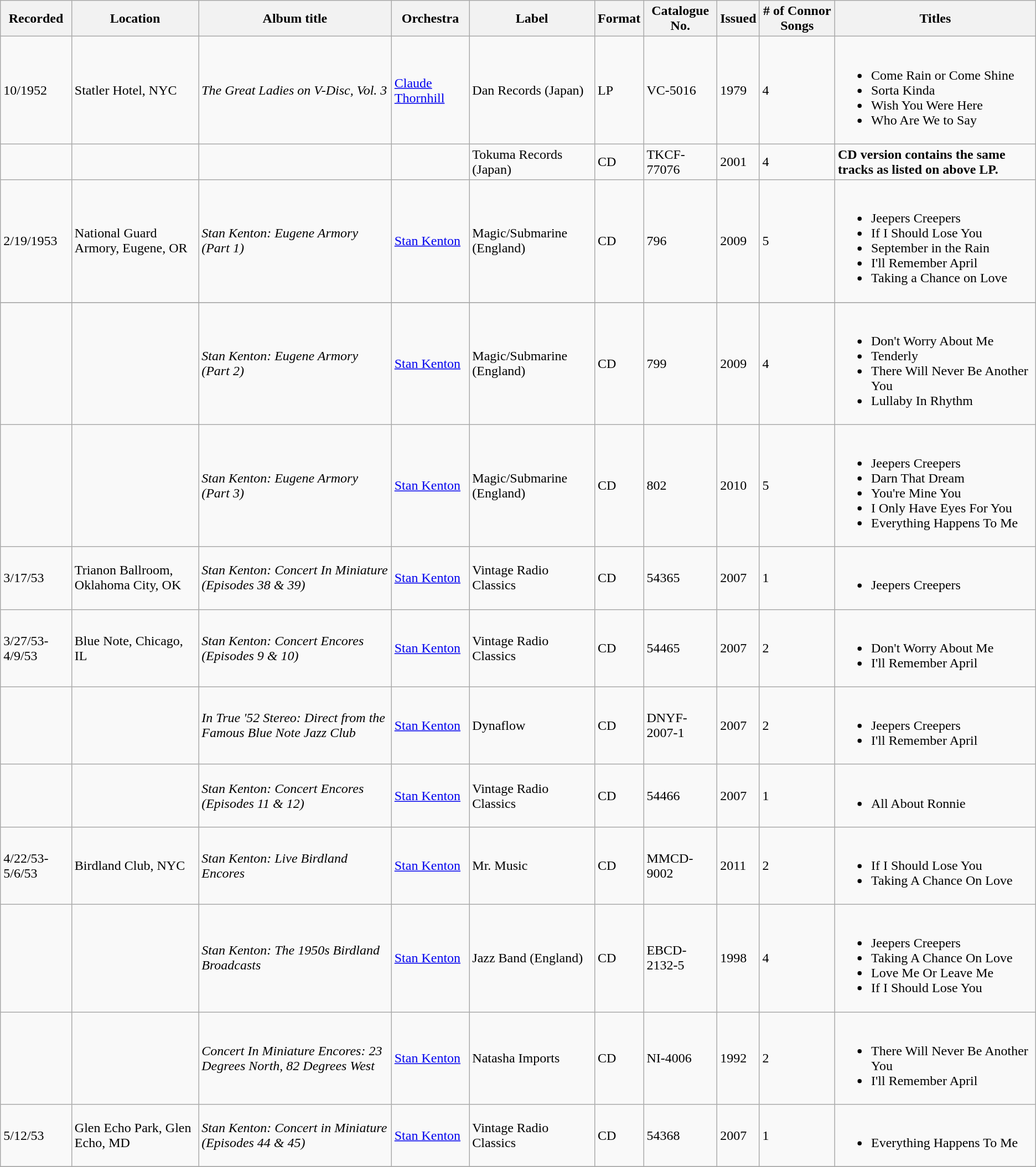<table class="wikitable">
<tr>
<th>Recorded</th>
<th>Location</th>
<th>Album title</th>
<th>Orchestra</th>
<th>Label</th>
<th>Format</th>
<th>Catalogue No.</th>
<th>Issued</th>
<th># of Connor Songs</th>
<th>Titles</th>
</tr>
<tr>
<td>10/1952</td>
<td>Statler Hotel, NYC</td>
<td><em>The Great Ladies on V-Disc, Vol. 3</em></td>
<td><a href='#'>Claude Thornhill</a></td>
<td>Dan Records (Japan)</td>
<td>LP</td>
<td>VC-5016</td>
<td>1979</td>
<td>4</td>
<td><br><ul><li>Come Rain or Come Shine</li><li>Sorta Kinda</li><li>Wish You Were Here</li><li>Who Are We to Say</li></ul></td>
</tr>
<tr>
<td></td>
<td></td>
<td></td>
<td></td>
<td>Tokuma Records (Japan)</td>
<td>CD</td>
<td>TKCF-77076</td>
<td>2001</td>
<td>4</td>
<td><strong>CD version contains the same tracks as listed on above LP.</strong></td>
</tr>
<tr>
<td>2/19/1953</td>
<td>National Guard Armory, Eugene, OR</td>
<td><em>Stan Kenton: Eugene Armory (Part 1)</em></td>
<td><a href='#'>Stan Kenton</a></td>
<td>Magic/Submarine (England)</td>
<td>CD</td>
<td>796</td>
<td>2009</td>
<td>5</td>
<td><br><ul><li>Jeepers Creepers</li><li>If I Should Lose You</li><li>September in the Rain</li><li>I'll Remember April</li><li>Taking a Chance on Love</li></ul></td>
</tr>
<tr>
</tr>
<tr>
<td></td>
<td></td>
<td><em>Stan Kenton: Eugene Armory (Part 2)</em></td>
<td><a href='#'>Stan Kenton</a></td>
<td>Magic/Submarine (England)</td>
<td>CD</td>
<td>799</td>
<td>2009</td>
<td>4</td>
<td><br><ul><li>Don't Worry About Me</li><li>Tenderly</li><li>There Will Never Be Another You</li><li>Lullaby In Rhythm</li></ul></td>
</tr>
<tr>
<td></td>
<td></td>
<td><em>Stan Kenton: Eugene Armory (Part 3)</em></td>
<td><a href='#'>Stan Kenton</a></td>
<td>Magic/Submarine (England)</td>
<td>CD</td>
<td>802</td>
<td>2010</td>
<td>5</td>
<td><br><ul><li>Jeepers Creepers</li><li>Darn That Dream</li><li>You're Mine You</li><li>I Only Have Eyes For You</li><li>Everything Happens To Me</li></ul></td>
</tr>
<tr>
<td>3/17/53</td>
<td>Trianon Ballroom, Oklahoma City, OK</td>
<td><em>Stan Kenton: Concert In Miniature (Episodes 38 & 39)</em></td>
<td><a href='#'>Stan Kenton</a></td>
<td>Vintage Radio Classics</td>
<td>CD</td>
<td>54365</td>
<td>2007</td>
<td>1</td>
<td><br><ul><li>Jeepers Creepers</li></ul></td>
</tr>
<tr>
<td>3/27/53-4/9/53</td>
<td>Blue Note, Chicago, IL</td>
<td><em>Stan Kenton: Concert Encores (Episodes 9 & 10)</em></td>
<td><a href='#'>Stan Kenton</a></td>
<td>Vintage Radio Classics</td>
<td>CD</td>
<td>54465</td>
<td>2007</td>
<td>2</td>
<td><br><ul><li>Don't Worry About Me</li><li>I'll Remember April</li></ul></td>
</tr>
<tr>
<td></td>
<td></td>
<td><em>In True '52 Stereo: Direct from the Famous Blue Note Jazz Club</em></td>
<td><a href='#'>Stan Kenton</a></td>
<td>Dynaflow</td>
<td>CD</td>
<td>DNYF-2007-1</td>
<td>2007</td>
<td>2</td>
<td><br><ul><li>Jeepers Creepers</li><li>I'll Remember April</li></ul></td>
</tr>
<tr>
<td></td>
<td></td>
<td><em>Stan Kenton: Concert Encores (Episodes 11 & 12)</em></td>
<td><a href='#'>Stan Kenton</a></td>
<td>Vintage Radio Classics</td>
<td>CD</td>
<td>54466</td>
<td>2007</td>
<td>1</td>
<td><br><ul><li>All About Ronnie</li></ul></td>
</tr>
<tr>
<td>4/22/53-5/6/53</td>
<td>Birdland Club, NYC</td>
<td><em>Stan Kenton: Live Birdland Encores</em></td>
<td><a href='#'>Stan Kenton</a></td>
<td>Mr. Music</td>
<td>CD</td>
<td>MMCD-9002</td>
<td>2011</td>
<td>2</td>
<td><br><ul><li>If I Should Lose You</li><li>Taking A Chance On Love</li></ul></td>
</tr>
<tr>
<td></td>
<td></td>
<td><em>Stan Kenton: The 1950s Birdland Broadcasts</em></td>
<td><a href='#'>Stan Kenton</a></td>
<td>Jazz Band (England)</td>
<td>CD</td>
<td>EBCD-2132-5</td>
<td>1998</td>
<td>4</td>
<td><br><ul><li>Jeepers Creepers</li><li>Taking A Chance On Love</li><li>Love Me Or Leave Me</li><li>If I Should Lose You</li></ul></td>
</tr>
<tr>
<td></td>
<td></td>
<td><em>Concert In Miniature Encores: 23 Degrees North, 82 Degrees West</em></td>
<td><a href='#'>Stan Kenton</a></td>
<td>Natasha Imports</td>
<td>CD</td>
<td>NI-4006</td>
<td>1992</td>
<td>2</td>
<td><br><ul><li>There Will Never Be Another You</li><li>I'll Remember April</li></ul></td>
</tr>
<tr>
<td>5/12/53</td>
<td>Glen Echo Park, Glen Echo, MD</td>
<td><em>Stan Kenton: Concert in Miniature (Episodes 44 & 45)</em></td>
<td><a href='#'>Stan Kenton</a></td>
<td>Vintage Radio Classics</td>
<td>CD</td>
<td>54368</td>
<td>2007</td>
<td>1</td>
<td><br><ul><li>Everything Happens To Me</li></ul></td>
</tr>
<tr>
</tr>
</table>
